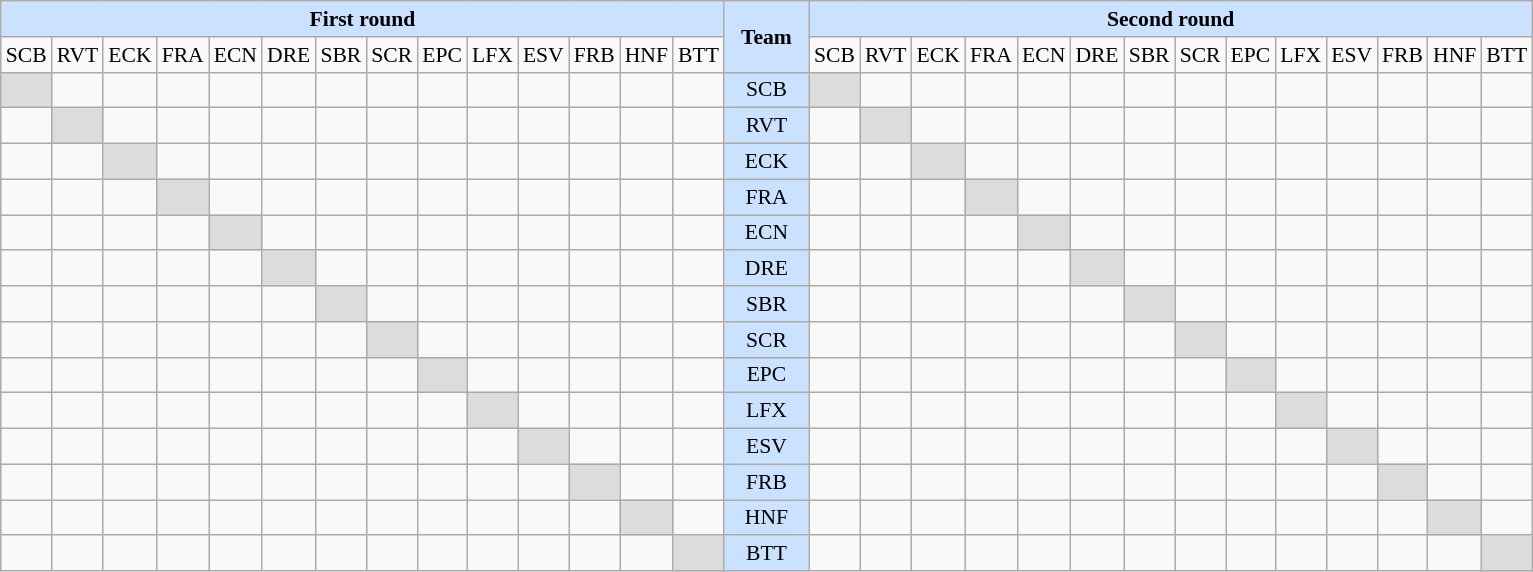<table class="wikitable" style="text-align:center; font-size:90%;">
<tr style="background:#CAE1FF">
<td colspan="14" style="width:300px"><strong>First round</strong></td>
<td style="width:50px" rowspan=2><strong>Team</strong></td>
<td colspan="14" style="width:300px"><strong>Second round</strong></td>
</tr>
<tr>
<td class="explain" title="Bietigheim Steelers">SCB</td>
<td class="explain" title="Ravensburg Towerstars">RVT</td>
<td class="explain" title="EC Kassel Huskies">ECK</td>
<td class="explain" title="Löwen Frankfurt">FRA</td>
<td class="explain" title="EC Bad Nauheim">ECN</td>
<td class="explain" title="Dresdner Eislöwen">DRE</td>
<td class="explain" title="Starbulls Rosenheim">SBR</td>
<td class="explain" title="SC Riessersee">SCR</td>
<td class="explain" title="Eispiraten Crimmitschau">EPC</td>
<td class="explain" title="Lausitzer Füchse">LFX</td>
<td class="explain" title="ESV Kaufbeuren">ESV</td>
<td class="explain" title="EHC Freiburg">FRB</td>
<td class="explain" title="Heilbronner Falken">HNF</td>
<td class="explain" title="EHC Bayreuth">BTT</td>
<td class="explain" title="Bietigheim Steelers">SCB</td>
<td class="explain" title="Ravensburg Towerstars">RVT</td>
<td class="explain" title="EC Kassel Huskies">ECK</td>
<td class="explain" title="Löwen Frankfurt">FRA</td>
<td class="explain" title="EC Bad Nauheim">ECN</td>
<td class="explain" title="Dresdner Eislöwen">DRE</td>
<td class="explain" title="Starbulls Rosenheim">SBR</td>
<td class="explain" title="SC Riessersee">SCR</td>
<td class="explain" title="Eispiraten Crimmitschau">EPC</td>
<td class="explain" title="Lausitzer Füchse">LFX</td>
<td class="explain" title="ESV Kaufbeuren">ESV</td>
<td class="explain" title="EHC Freiburg">FRB</td>
<td class="explain" title="Heilbronner Falken">HNF</td>
<td class="explain" title="EHC Bayreuth">BTT</td>
</tr>
<tr>
<td style="background-color:#DCDCDC"></td>
<td></td>
<td></td>
<td></td>
<td></td>
<td></td>
<td></td>
<td></td>
<td></td>
<td></td>
<td></td>
<td></td>
<td></td>
<td></td>
<td style="background-color:#CAE1FF" class="explain" title="Bietigheim Steelers">SCB</td>
<td style="background-color:#DCDCDC"></td>
<td></td>
<td></td>
<td></td>
<td></td>
<td></td>
<td></td>
<td></td>
<td></td>
<td></td>
<td></td>
<td></td>
<td></td>
<td></td>
</tr>
<tr>
<td></td>
<td style="background-color:#DCDCDC"></td>
<td></td>
<td></td>
<td></td>
<td></td>
<td></td>
<td></td>
<td></td>
<td></td>
<td></td>
<td></td>
<td></td>
<td></td>
<td style="background-color:#CAE1FF" class="explain" title="Ravensburg Towerstars">RVT</td>
<td></td>
<td style="background-color:#DCDCDC"></td>
<td></td>
<td></td>
<td></td>
<td></td>
<td></td>
<td></td>
<td></td>
<td></td>
<td></td>
<td></td>
<td></td>
<td></td>
</tr>
<tr>
<td></td>
<td></td>
<td style="background-color:#DCDCDC"></td>
<td></td>
<td></td>
<td></td>
<td></td>
<td></td>
<td></td>
<td></td>
<td></td>
<td></td>
<td></td>
<td></td>
<td style="background-color:#CAE1FF" class="explain" title="EC Kassel Huskies">ECK</td>
<td></td>
<td></td>
<td style="background-color:#DCDCDC"></td>
<td></td>
<td></td>
<td></td>
<td></td>
<td></td>
<td></td>
<td></td>
<td></td>
<td></td>
<td></td>
<td></td>
</tr>
<tr>
<td></td>
<td></td>
<td></td>
<td style="background-color:#DCDCDC"></td>
<td></td>
<td></td>
<td></td>
<td></td>
<td></td>
<td></td>
<td></td>
<td></td>
<td></td>
<td></td>
<td style="background-color:#CAE1FF" class="explain" title="Löwen Frankfurt">FRA</td>
<td></td>
<td></td>
<td></td>
<td style="background-color:#DCDCDC"></td>
<td></td>
<td></td>
<td></td>
<td></td>
<td></td>
<td></td>
<td></td>
<td></td>
<td></td>
<td></td>
</tr>
<tr>
<td></td>
<td></td>
<td></td>
<td></td>
<td style="background-color:#DCDCDC"></td>
<td></td>
<td></td>
<td></td>
<td></td>
<td></td>
<td></td>
<td></td>
<td></td>
<td></td>
<td style="background-color:#CAE1FF" class="explain" title="EC Bad Nauheim">ECN</td>
<td></td>
<td></td>
<td></td>
<td></td>
<td style="background-color:#DCDCDC"></td>
<td></td>
<td></td>
<td></td>
<td></td>
<td></td>
<td></td>
<td></td>
<td></td>
<td></td>
</tr>
<tr>
<td></td>
<td></td>
<td></td>
<td></td>
<td></td>
<td style="background-color:#DCDCDC"></td>
<td></td>
<td></td>
<td></td>
<td></td>
<td></td>
<td></td>
<td></td>
<td></td>
<td style="background-color:#CAE1FF" class="explain" title="Dresdner Eislöwen">DRE</td>
<td></td>
<td></td>
<td></td>
<td></td>
<td></td>
<td style="background-color:#DCDCDC"></td>
<td></td>
<td></td>
<td></td>
<td></td>
<td></td>
<td></td>
<td></td>
<td></td>
</tr>
<tr>
<td></td>
<td></td>
<td></td>
<td></td>
<td></td>
<td></td>
<td style="background-color:#DCDCDC"></td>
<td></td>
<td></td>
<td></td>
<td></td>
<td></td>
<td></td>
<td></td>
<td style="background-color:#CAE1FF" class="explain" title="Starbulls Rosenheim">SBR</td>
<td></td>
<td></td>
<td></td>
<td></td>
<td></td>
<td></td>
<td style="background-color:#DCDCDC"></td>
<td></td>
<td></td>
<td></td>
<td></td>
<td></td>
<td></td>
<td></td>
</tr>
<tr>
<td></td>
<td></td>
<td></td>
<td></td>
<td></td>
<td></td>
<td></td>
<td style="background-color:#DCDCDC"></td>
<td></td>
<td></td>
<td></td>
<td></td>
<td></td>
<td></td>
<td style="background-color:#CAE1FF" class="explain" title="SC Riessersee">SCR</td>
<td></td>
<td></td>
<td></td>
<td></td>
<td></td>
<td></td>
<td></td>
<td style="background-color:#DCDCDC"></td>
<td></td>
<td></td>
<td></td>
<td></td>
<td></td>
<td></td>
</tr>
<tr>
<td></td>
<td></td>
<td></td>
<td></td>
<td></td>
<td></td>
<td></td>
<td></td>
<td style="background-color:#DCDCDC"></td>
<td></td>
<td></td>
<td></td>
<td></td>
<td></td>
<td style="background-color:#CAE1FF" class="explain" title="Eispiraten Crimmitschau">EPC</td>
<td></td>
<td></td>
<td></td>
<td></td>
<td></td>
<td></td>
<td></td>
<td></td>
<td style="background-color:#DCDCDC"></td>
<td></td>
<td></td>
<td></td>
<td></td>
<td></td>
</tr>
<tr>
<td></td>
<td></td>
<td></td>
<td></td>
<td></td>
<td></td>
<td></td>
<td></td>
<td></td>
<td style="background-color:#DCDCDC"></td>
<td></td>
<td></td>
<td></td>
<td></td>
<td style="background-color:#CAE1FF" class="explain" title="Lausitzer Füchse">LFX</td>
<td></td>
<td></td>
<td></td>
<td></td>
<td></td>
<td></td>
<td></td>
<td></td>
<td></td>
<td style="background-color:#DCDCDC"></td>
<td></td>
<td></td>
<td></td>
<td></td>
</tr>
<tr>
<td></td>
<td></td>
<td></td>
<td></td>
<td></td>
<td></td>
<td></td>
<td></td>
<td></td>
<td></td>
<td style="background-color:#DCDCDC"></td>
<td></td>
<td></td>
<td></td>
<td style="background-color:#CAE1FF" class="explain" title="ESV Kaufbeuren">ESV</td>
<td></td>
<td></td>
<td></td>
<td></td>
<td></td>
<td></td>
<td></td>
<td></td>
<td></td>
<td></td>
<td style="background-color:#DCDCDC"></td>
<td></td>
<td></td>
<td></td>
</tr>
<tr>
<td></td>
<td></td>
<td></td>
<td></td>
<td></td>
<td></td>
<td></td>
<td></td>
<td></td>
<td></td>
<td></td>
<td style="background-color:#DCDCDC"></td>
<td></td>
<td></td>
<td style="background-color:#CAE1FF" class="explain" title="EHC Freiburg">FRB</td>
<td></td>
<td></td>
<td></td>
<td></td>
<td></td>
<td></td>
<td></td>
<td></td>
<td></td>
<td></td>
<td></td>
<td style="background-color:#DCDCDC"></td>
<td></td>
<td></td>
</tr>
<tr>
<td></td>
<td></td>
<td></td>
<td></td>
<td></td>
<td></td>
<td></td>
<td></td>
<td></td>
<td></td>
<td></td>
<td></td>
<td style="background-color:#DCDCDC"></td>
<td></td>
<td style="background-color:#CAE1FF" class="explain" title="Heilbronner Falken">HNF</td>
<td></td>
<td></td>
<td></td>
<td></td>
<td></td>
<td></td>
<td></td>
<td></td>
<td></td>
<td></td>
<td></td>
<td></td>
<td style="background-color:#DCDCDC"></td>
<td></td>
</tr>
<tr>
<td></td>
<td></td>
<td></td>
<td></td>
<td></td>
<td></td>
<td></td>
<td></td>
<td></td>
<td></td>
<td></td>
<td></td>
<td></td>
<td style="background-color:#DCDCDC"></td>
<td style="background-color:#CAE1FF" class="explain" title="EHC Bayreuth">BTT</td>
<td></td>
<td></td>
<td></td>
<td></td>
<td></td>
<td></td>
<td></td>
<td></td>
<td></td>
<td></td>
<td></td>
<td></td>
<td></td>
<td style="background-color:#DCDCDC"></td>
</tr>
</table>
